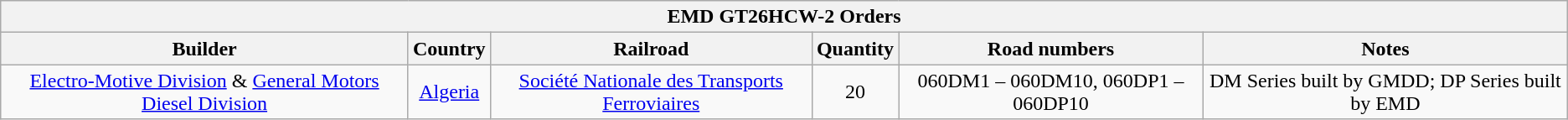<table class="wikitable">
<tr>
<th colspan="6">EMD GT26HCW-2 Orders</th>
</tr>
<tr>
<th>Builder</th>
<th>Country</th>
<th>Railroad</th>
<th>Quantity</th>
<th>Road numbers</th>
<th>Notes</th>
</tr>
<tr align="center">
<td><a href='#'>Electro-Motive Division</a> & <a href='#'>General Motors Diesel Division</a></td>
<td><a href='#'>Algeria</a></td>
<td><a href='#'>Société Nationale des Transports Ferroviaires</a></td>
<td>20</td>
<td>060DM1 – 060DM10, 060DP1 – 060DP10</td>
<td>DM Series built by GMDD; DP Series built by EMD</td>
</tr>
</table>
